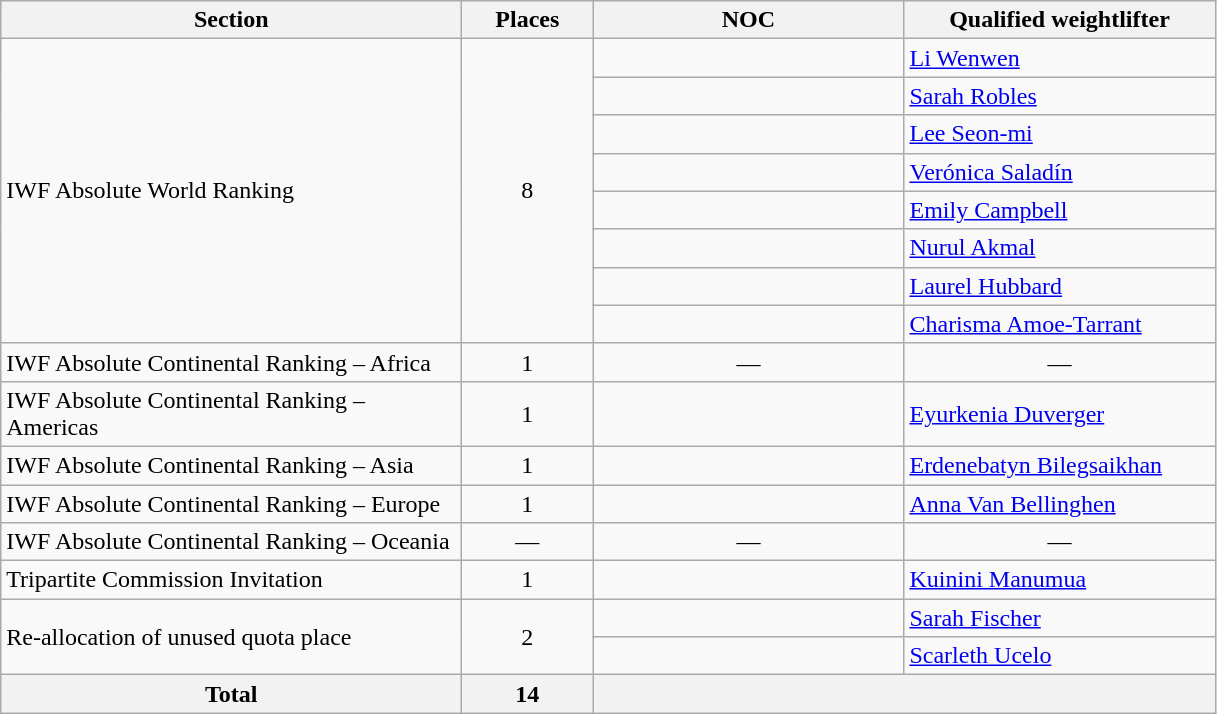<table class="wikitable">
<tr>
<th width=300>Section</th>
<th width=80>Places</th>
<th width=200>NOC</th>
<th width=200>Qualified weightlifter</th>
</tr>
<tr>
<td rowspan=8>IWF Absolute World Ranking</td>
<td rowspan=8 align=center>8</td>
<td></td>
<td><a href='#'>Li Wenwen</a></td>
</tr>
<tr>
<td></td>
<td><a href='#'>Sarah Robles</a></td>
</tr>
<tr>
<td></td>
<td><a href='#'>Lee Seon-mi</a></td>
</tr>
<tr>
<td></td>
<td><a href='#'>Verónica Saladín</a></td>
</tr>
<tr>
<td></td>
<td><a href='#'>Emily Campbell</a></td>
</tr>
<tr>
<td></td>
<td><a href='#'>Nurul Akmal</a></td>
</tr>
<tr>
<td></td>
<td><a href='#'>Laurel Hubbard</a></td>
</tr>
<tr>
<td></td>
<td><a href='#'>Charisma Amoe-Tarrant</a></td>
</tr>
<tr>
<td>IWF Absolute Continental Ranking – Africa</td>
<td align=center>1</td>
<td align=center>—</td>
<td align=center>—</td>
</tr>
<tr>
<td>IWF Absolute Continental Ranking – Americas</td>
<td align=center>1</td>
<td></td>
<td><a href='#'>Eyurkenia Duverger</a></td>
</tr>
<tr>
<td>IWF Absolute Continental Ranking – Asia</td>
<td align=center>1</td>
<td></td>
<td><a href='#'>Erdenebatyn Bilegsaikhan</a></td>
</tr>
<tr>
<td>IWF Absolute Continental Ranking – Europe</td>
<td align=center>1</td>
<td></td>
<td><a href='#'>Anna Van Bellinghen</a></td>
</tr>
<tr>
<td>IWF Absolute Continental Ranking – Oceania</td>
<td align=center>—</td>
<td align=center>—</td>
<td align=center>—</td>
</tr>
<tr>
<td>Tripartite Commission Invitation</td>
<td align=center>1</td>
<td></td>
<td><a href='#'>Kuinini Manumua</a></td>
</tr>
<tr>
<td rowspan=2>Re-allocation of unused quota place</td>
<td rowspan=2 align=center>2</td>
<td></td>
<td><a href='#'>Sarah Fischer</a></td>
</tr>
<tr>
<td></td>
<td><a href='#'>Scarleth Ucelo</a></td>
</tr>
<tr>
<th>Total</th>
<th>14</th>
<th colspan=2></th>
</tr>
</table>
